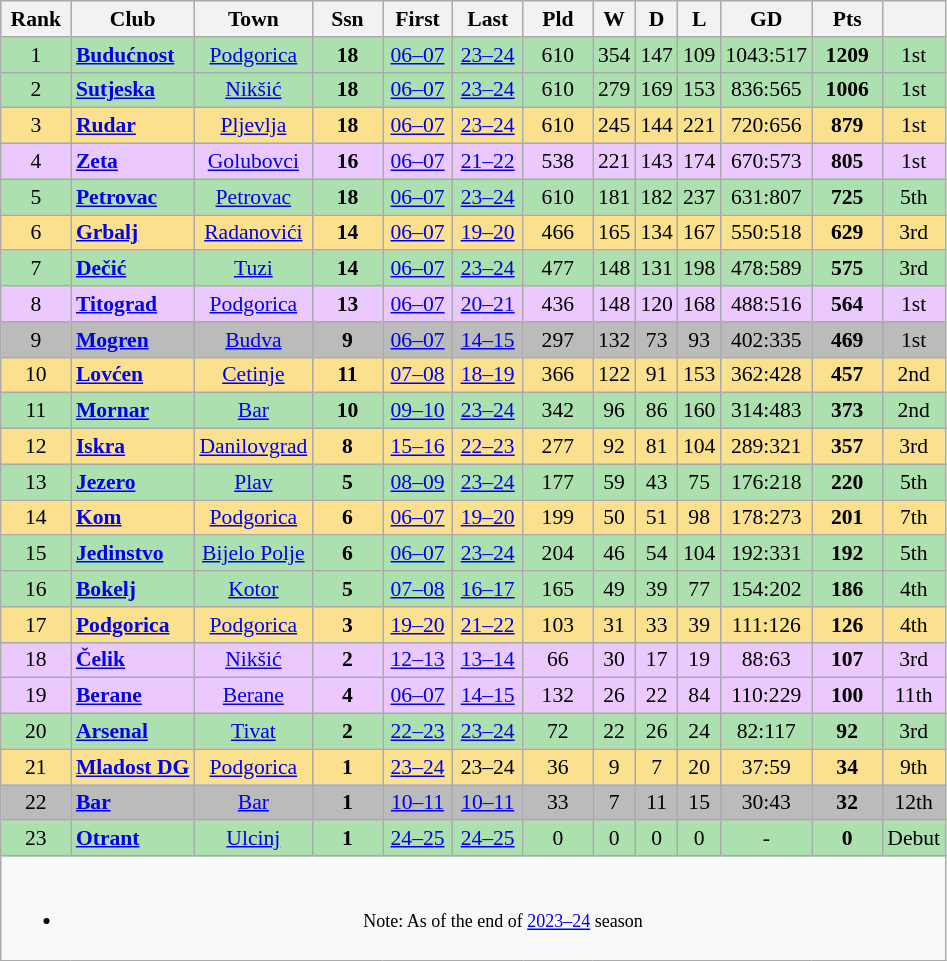<table class="wikitable sortable" style="font-size:90%; text-align: center">
<tr>
<th width=40>Rank <br></th>
<th>Club <br></th>
<th>Town <br></th>
<th width=40>Ssn <br></th>
<th width=40>First <br></th>
<th width=40>Last <br></th>
<th width=40>Pld <br></th>
<th>W <br></th>
<th>D <br></th>
<th>L <br></th>
<th width=40>GD <br></th>
<th width=40>Pts <br></th>
<th></th>
</tr>
<tr style="background:#ace1af;">
<td>1</td>
<td align=left><a href='#'><strong>Budućnost</strong></a></td>
<td><a href='#'>Podgorica</a></td>
<td><strong>18</strong></td>
<td><a href='#'>06–07</a></td>
<td><a href='#'>23–24</a></td>
<td>610</td>
<td>354</td>
<td>147</td>
<td>109</td>
<td>1043:517</td>
<td><strong>1209</strong></td>
<td>1st</td>
</tr>
<tr style="background:#ace1af;">
<td>2</td>
<td align=left><a href='#'><strong>Sutjeska</strong></a></td>
<td><a href='#'>Nikšić</a></td>
<td><strong>18</strong></td>
<td><a href='#'>06–07</a></td>
<td><a href='#'>23–24</a></td>
<td>610</td>
<td>279</td>
<td>169</td>
<td>153</td>
<td>836:565</td>
<td><strong>1006</strong></td>
<td>1st</td>
</tr>
<tr style="background:#fbe08d;">
<td>3</td>
<td align=left><a href='#'><strong>Rudar</strong></a></td>
<td><a href='#'>Pljevlja</a></td>
<td><strong>18</strong></td>
<td><a href='#'>06–07</a></td>
<td><a href='#'>23–24</a></td>
<td>610</td>
<td>245</td>
<td>144</td>
<td>221</td>
<td>720:656</td>
<td><strong>879</strong></td>
<td>1st</td>
</tr>
<tr style="background:#ebc9fe;">
<td>4</td>
<td align=left><a href='#'><strong>Zeta</strong></a></td>
<td><a href='#'>Golubovci</a></td>
<td><strong>16</strong></td>
<td><a href='#'>06–07</a></td>
<td><a href='#'>21–22</a></td>
<td>538</td>
<td>221</td>
<td>143</td>
<td>174</td>
<td>670:573</td>
<td><strong>805</strong></td>
<td>1st</td>
</tr>
<tr style="background:#ace1af;">
<td>5</td>
<td align=left><a href='#'><strong>Petrovac</strong></a></td>
<td><a href='#'>Petrovac</a></td>
<td><strong>18</strong></td>
<td><a href='#'>06–07</a></td>
<td><a href='#'>23–24</a></td>
<td>610</td>
<td>181</td>
<td>182</td>
<td>237</td>
<td>631:807</td>
<td><strong>725</strong></td>
<td>5th</td>
</tr>
<tr style="background:#fbe08d;">
<td>6</td>
<td align=left><a href='#'><strong>Grbalj</strong></a></td>
<td><a href='#'>Radanovići</a></td>
<td><strong>14</strong></td>
<td><a href='#'>06–07</a></td>
<td><a href='#'>19–20</a></td>
<td>466</td>
<td>165</td>
<td>134</td>
<td>167</td>
<td>550:518</td>
<td><strong>629</strong></td>
<td>3rd</td>
</tr>
<tr style="background:#ace1af;">
<td>7</td>
<td align=left><a href='#'><strong>Dečić</strong></a></td>
<td><a href='#'>Tuzi</a></td>
<td><strong>14</strong></td>
<td><a href='#'>06–07</a></td>
<td><a href='#'>23–24</a></td>
<td>477</td>
<td>148</td>
<td>131</td>
<td>198</td>
<td>478:589</td>
<td><strong>575</strong></td>
<td>3rd</td>
</tr>
<tr style="background:#ebc9fe;">
<td>8</td>
<td align=left><a href='#'><strong>Titograd</strong></a></td>
<td><a href='#'>Podgorica</a></td>
<td><strong>13</strong></td>
<td><a href='#'>06–07</a></td>
<td><a href='#'>20–21</a></td>
<td>436</td>
<td>148</td>
<td>120</td>
<td>168</td>
<td>488:516</td>
<td><strong>564</strong></td>
<td>1st</td>
</tr>
<tr style="background:#bbb;">
<td>9</td>
<td align=left><a href='#'><strong>Mogren</strong></a></td>
<td><a href='#'>Budva</a></td>
<td><strong>9</strong></td>
<td><a href='#'>06–07</a></td>
<td><a href='#'>14–15</a></td>
<td>297</td>
<td>132</td>
<td>73</td>
<td>93</td>
<td>402:335</td>
<td><strong>469</strong></td>
<td>1st</td>
</tr>
<tr style="background:#fbe08d;">
<td>10</td>
<td align=left><a href='#'><strong>Lovćen</strong></a></td>
<td><a href='#'>Cetinje</a></td>
<td><strong>11</strong></td>
<td><a href='#'>07–08</a></td>
<td><a href='#'>18–19</a></td>
<td>366</td>
<td>122</td>
<td>91</td>
<td>153</td>
<td>362:428</td>
<td><strong>457</strong></td>
<td>2nd</td>
</tr>
<tr style="background:#ace1af;">
<td>11</td>
<td align=left><a href='#'><strong>Mornar</strong></a></td>
<td><a href='#'>Bar</a></td>
<td><strong>10</strong></td>
<td><a href='#'>09–10</a></td>
<td><a href='#'>23–24</a></td>
<td>342</td>
<td>96</td>
<td>86</td>
<td>160</td>
<td>314:483</td>
<td><strong>373</strong></td>
<td>2nd</td>
</tr>
<tr style="background:#fbe08d;">
<td>12</td>
<td align=left><a href='#'><strong>Iskra</strong></a></td>
<td><a href='#'>Danilovgrad</a></td>
<td><strong>8</strong></td>
<td><a href='#'>15–16</a></td>
<td><a href='#'>22–23</a></td>
<td>277</td>
<td>92</td>
<td>81</td>
<td>104</td>
<td>289:321</td>
<td><strong>357</strong></td>
<td>3rd</td>
</tr>
<tr style="background:#ace1af;">
<td>13</td>
<td align=left><a href='#'><strong>Jezero</strong></a></td>
<td><a href='#'>Plav</a></td>
<td><strong>5</strong></td>
<td><a href='#'>08–09</a></td>
<td><a href='#'>23–24</a></td>
<td>177</td>
<td>59</td>
<td>43</td>
<td>75</td>
<td>176:218</td>
<td><strong>220</strong></td>
<td>5th</td>
</tr>
<tr style="background:#fbe08d;">
<td>14</td>
<td align=left><a href='#'><strong>Kom</strong></a></td>
<td><a href='#'>Podgorica</a></td>
<td><strong>6</strong></td>
<td><a href='#'>06–07</a></td>
<td><a href='#'>19–20</a></td>
<td>199</td>
<td>50</td>
<td>51</td>
<td>98</td>
<td>178:273</td>
<td><strong>201</strong></td>
<td>7th</td>
</tr>
<tr style="background:#ace1af;">
<td>15</td>
<td align=left><a href='#'><strong>Jedinstvo</strong></a></td>
<td><a href='#'>Bijelo Polje</a></td>
<td><strong>6</strong></td>
<td><a href='#'>06–07</a></td>
<td><a href='#'>23–24</a></td>
<td>204</td>
<td>46</td>
<td>54</td>
<td>104</td>
<td>192:331</td>
<td><strong>192</strong></td>
<td>5th</td>
</tr>
<tr style="background:#ace1af;">
<td>16</td>
<td align=left><a href='#'><strong>Bokelj</strong></a></td>
<td><a href='#'>Kotor</a></td>
<td><strong>5</strong></td>
<td><a href='#'>07–08</a></td>
<td><a href='#'>16–17</a></td>
<td>165</td>
<td>49</td>
<td>39</td>
<td>77</td>
<td>154:202</td>
<td><strong>186</strong></td>
<td>4th</td>
</tr>
<tr style="background:#fbe08d;">
<td>17</td>
<td align=left><a href='#'><strong>Podgorica</strong></a></td>
<td><a href='#'>Podgorica</a></td>
<td><strong>3</strong></td>
<td><a href='#'>19–20</a></td>
<td><a href='#'>21–22</a></td>
<td>103</td>
<td>31</td>
<td>33</td>
<td>39</td>
<td>111:126</td>
<td><strong>126</strong></td>
<td>4th</td>
</tr>
<tr style="background:#ebc9fe;">
<td>18</td>
<td align=left><a href='#'><strong>Čelik</strong></a></td>
<td><a href='#'>Nikšić</a></td>
<td><strong>2</strong></td>
<td><a href='#'>12–13</a></td>
<td><a href='#'>13–14</a></td>
<td>66</td>
<td>30</td>
<td>17</td>
<td>19</td>
<td>88:63</td>
<td><strong>107</strong></td>
<td>3rd</td>
</tr>
<tr style="background:#ebc9fe;">
<td>19</td>
<td align=left><a href='#'><strong>Berane</strong></a></td>
<td><a href='#'>Berane</a></td>
<td><strong>4</strong></td>
<td><a href='#'>06–07</a></td>
<td><a href='#'>14–15</a></td>
<td>132</td>
<td>26</td>
<td>22</td>
<td>84</td>
<td>110:229</td>
<td><strong>100</strong></td>
<td>11th</td>
</tr>
<tr style="background:#ace1af;">
<td>20</td>
<td align=left><a href='#'><strong>Arsenal</strong></a></td>
<td><a href='#'>Tivat</a></td>
<td><strong>2</strong></td>
<td><a href='#'>22–23</a></td>
<td><a href='#'>23–24</a></td>
<td>72</td>
<td>22</td>
<td>26</td>
<td>24</td>
<td>82:117</td>
<td><strong>92</strong></td>
<td>3rd</td>
</tr>
<tr style="background:#fbe08d;">
<td>21</td>
<td align=left><a href='#'><strong>Mladost DG</strong></a></td>
<td><a href='#'>Podgorica</a></td>
<td><strong>1</strong></td>
<td><a href='#'>23–24</a></td>
<td 2023–24 Montenegrin First League>23–24</td>
<td>36</td>
<td>9</td>
<td>7</td>
<td>20</td>
<td>37:59</td>
<td><strong>34</strong></td>
<td>9th</td>
</tr>
<tr style="background:#bbb;">
<td>22</td>
<td align=left><a href='#'><strong>Bar</strong></a></td>
<td><a href='#'>Bar</a></td>
<td><strong>1</strong></td>
<td><a href='#'>10–11</a></td>
<td><a href='#'>10–11</a></td>
<td>33</td>
<td>7</td>
<td>11</td>
<td>15</td>
<td>30:43</td>
<td><strong>32</strong></td>
<td>12th</td>
</tr>
<tr style="background:#ace1af;">
<td>23</td>
<td align=left><a href='#'><strong>Otrant</strong></a></td>
<td><a href='#'>Ulcinj</a></td>
<td><strong>1</strong></td>
<td><a href='#'>24–25</a></td>
<td><a href='#'>24–25</a></td>
<td>0</td>
<td>0</td>
<td>0</td>
<td>0</td>
<td>-</td>
<td><strong>0</strong></td>
<td>Debut</td>
</tr>
<tr class=sortbottom>
<td colspan="30"><br><ul><li><small>Note: As of the end of <a href='#'>2023–24</a> season</small></li></ul></td>
</tr>
</table>
